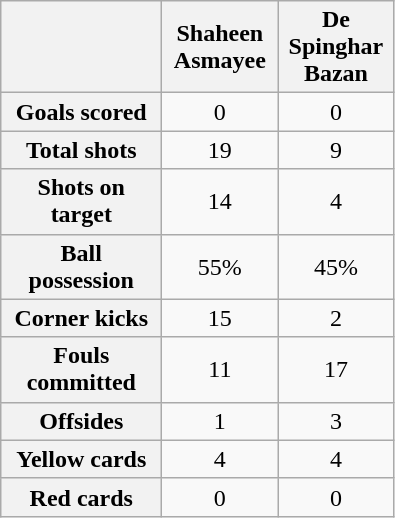<table class="wikitable plainrowheaders" style="text-align:center">
<tr>
<th scope=col width=100></th>
<th scope=col width=70>Shaheen Asmayee</th>
<th scope=col width=70>De Spinghar Bazan</th>
</tr>
<tr>
<th scope=row>Goals scored</th>
<td>0</td>
<td>0</td>
</tr>
<tr>
<th scope=row>Total shots</th>
<td>19</td>
<td>9</td>
</tr>
<tr>
<th scope=row>Shots on target</th>
<td>14</td>
<td>4</td>
</tr>
<tr>
<th scope=row>Ball possession</th>
<td>55%</td>
<td>45%</td>
</tr>
<tr>
<th scope=row>Corner kicks</th>
<td>15</td>
<td>2</td>
</tr>
<tr>
<th scope=row>Fouls committed</th>
<td>11</td>
<td>17</td>
</tr>
<tr>
<th scope=row>Offsides</th>
<td>1</td>
<td>3</td>
</tr>
<tr>
<th scope=row>Yellow cards</th>
<td>4</td>
<td>4</td>
</tr>
<tr>
<th scope=row>Red cards</th>
<td>0</td>
<td>0</td>
</tr>
</table>
